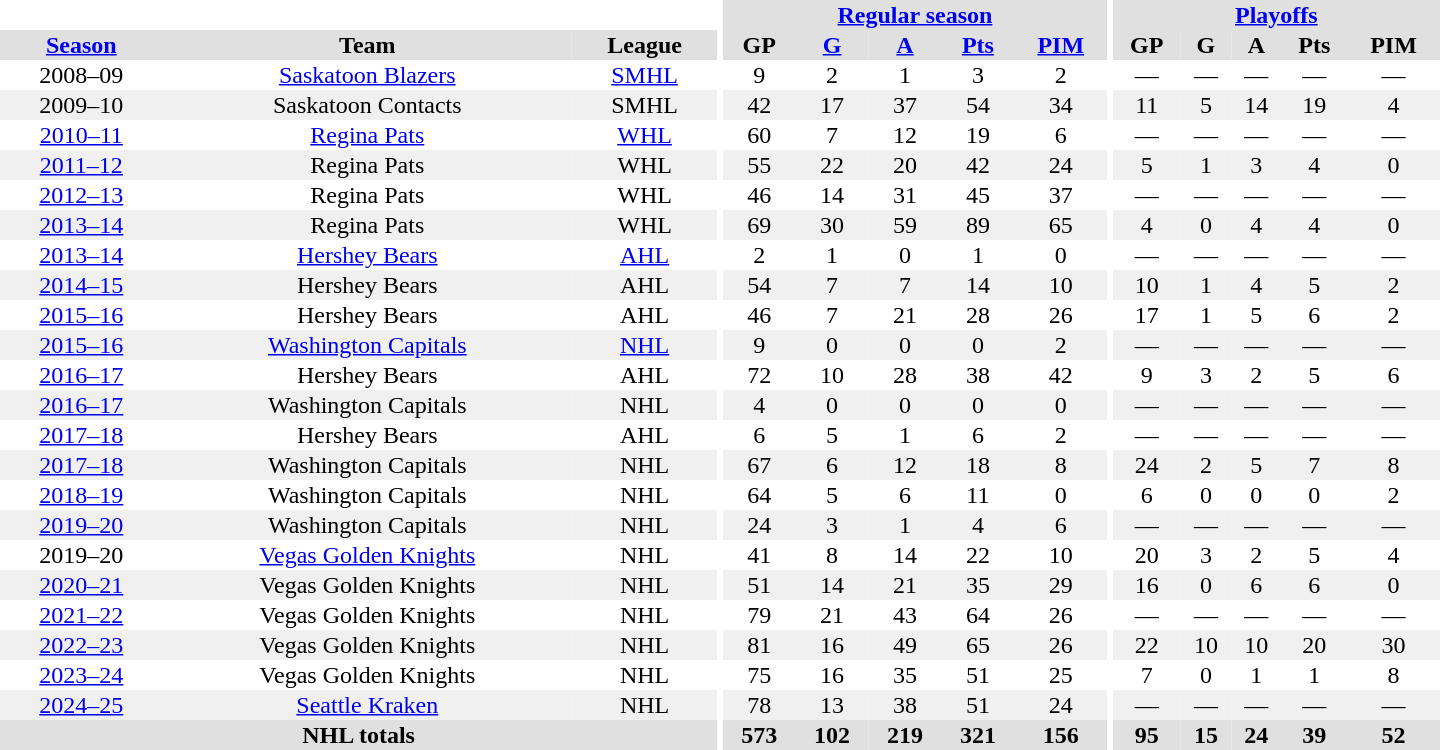<table border="0" cellpadding="1" cellspacing="0" style="text-align:center; width:60em">
<tr bgcolor="#e0e0e0">
<th colspan="3" bgcolor="#ffffff"></th>
<th rowspan="99" bgcolor="#ffffff"></th>
<th colspan="5"><a href='#'>Regular season</a></th>
<th rowspan="99" bgcolor="#ffffff"></th>
<th colspan="5"><a href='#'>Playoffs</a></th>
</tr>
<tr bgcolor="#e0e0e0">
<th><a href='#'>Season</a></th>
<th>Team</th>
<th>League</th>
<th>GP</th>
<th><a href='#'>G</a></th>
<th><a href='#'>A</a></th>
<th><a href='#'>Pts</a></th>
<th><a href='#'>PIM</a></th>
<th>GP</th>
<th>G</th>
<th>A</th>
<th>Pts</th>
<th>PIM</th>
</tr>
<tr>
<td>2008–09</td>
<td><a href='#'>Saskatoon Blazers</a></td>
<td><a href='#'>SMHL</a></td>
<td>9</td>
<td>2</td>
<td>1</td>
<td>3</td>
<td>2</td>
<td>—</td>
<td>—</td>
<td>—</td>
<td>—</td>
<td>—</td>
</tr>
<tr bgcolor="#f0f0f0">
<td>2009–10</td>
<td>Saskatoon Contacts</td>
<td>SMHL</td>
<td>42</td>
<td>17</td>
<td>37</td>
<td>54</td>
<td>34</td>
<td>11</td>
<td>5</td>
<td>14</td>
<td>19</td>
<td>4</td>
</tr>
<tr>
<td><a href='#'>2010–11</a></td>
<td><a href='#'>Regina Pats</a></td>
<td><a href='#'>WHL</a></td>
<td>60</td>
<td>7</td>
<td>12</td>
<td>19</td>
<td>6</td>
<td>—</td>
<td>—</td>
<td>—</td>
<td>—</td>
<td>—</td>
</tr>
<tr bgcolor="#f0f0f0">
<td><a href='#'>2011–12</a></td>
<td>Regina Pats</td>
<td>WHL</td>
<td>55</td>
<td>22</td>
<td>20</td>
<td>42</td>
<td>24</td>
<td>5</td>
<td>1</td>
<td>3</td>
<td>4</td>
<td>0</td>
</tr>
<tr>
<td><a href='#'>2012–13</a></td>
<td>Regina Pats</td>
<td>WHL</td>
<td>46</td>
<td>14</td>
<td>31</td>
<td>45</td>
<td>37</td>
<td>—</td>
<td>—</td>
<td>—</td>
<td>—</td>
<td>—</td>
</tr>
<tr bgcolor="#f0f0f0">
<td><a href='#'>2013–14</a></td>
<td>Regina Pats</td>
<td>WHL</td>
<td>69</td>
<td>30</td>
<td>59</td>
<td>89</td>
<td>65</td>
<td>4</td>
<td>0</td>
<td>4</td>
<td>4</td>
<td>0</td>
</tr>
<tr>
<td><a href='#'>2013–14</a></td>
<td><a href='#'>Hershey Bears</a></td>
<td><a href='#'>AHL</a></td>
<td>2</td>
<td>1</td>
<td>0</td>
<td>1</td>
<td>0</td>
<td>—</td>
<td>—</td>
<td>—</td>
<td>—</td>
<td>—</td>
</tr>
<tr bgcolor="#f0f0f0">
<td><a href='#'>2014–15</a></td>
<td>Hershey Bears</td>
<td>AHL</td>
<td>54</td>
<td>7</td>
<td>7</td>
<td>14</td>
<td>10</td>
<td>10</td>
<td>1</td>
<td>4</td>
<td>5</td>
<td>2</td>
</tr>
<tr>
<td><a href='#'>2015–16</a></td>
<td>Hershey Bears</td>
<td>AHL</td>
<td>46</td>
<td>7</td>
<td>21</td>
<td>28</td>
<td>26</td>
<td>17</td>
<td>1</td>
<td>5</td>
<td>6</td>
<td>2</td>
</tr>
<tr bgcolor="#f0f0f0">
<td><a href='#'>2015–16</a></td>
<td><a href='#'>Washington Capitals</a></td>
<td><a href='#'>NHL</a></td>
<td>9</td>
<td>0</td>
<td>0</td>
<td>0</td>
<td>2</td>
<td>—</td>
<td>—</td>
<td>—</td>
<td>—</td>
<td>—</td>
</tr>
<tr>
<td><a href='#'>2016–17</a></td>
<td>Hershey Bears</td>
<td>AHL</td>
<td>72</td>
<td>10</td>
<td>28</td>
<td>38</td>
<td>42</td>
<td>9</td>
<td>3</td>
<td>2</td>
<td>5</td>
<td>6</td>
</tr>
<tr bgcolor="#f0f0f0">
<td><a href='#'>2016–17</a></td>
<td>Washington Capitals</td>
<td>NHL</td>
<td>4</td>
<td>0</td>
<td>0</td>
<td>0</td>
<td>0</td>
<td>—</td>
<td>—</td>
<td>—</td>
<td>—</td>
<td>—</td>
</tr>
<tr>
<td><a href='#'>2017–18</a></td>
<td>Hershey Bears</td>
<td>AHL</td>
<td>6</td>
<td>5</td>
<td>1</td>
<td>6</td>
<td>2</td>
<td>—</td>
<td>—</td>
<td>—</td>
<td>—</td>
<td>—</td>
</tr>
<tr bgcolor="#f0f0f0">
<td><a href='#'>2017–18</a></td>
<td>Washington Capitals</td>
<td>NHL</td>
<td>67</td>
<td>6</td>
<td>12</td>
<td>18</td>
<td>8</td>
<td>24</td>
<td>2</td>
<td>5</td>
<td>7</td>
<td>8</td>
</tr>
<tr>
<td><a href='#'>2018–19</a></td>
<td>Washington Capitals</td>
<td>NHL</td>
<td>64</td>
<td>5</td>
<td>6</td>
<td>11</td>
<td>0</td>
<td>6</td>
<td>0</td>
<td>0</td>
<td>0</td>
<td>2</td>
</tr>
<tr bgcolor="#f0f0f0">
<td><a href='#'>2019–20</a></td>
<td>Washington Capitals</td>
<td>NHL</td>
<td>24</td>
<td>3</td>
<td>1</td>
<td>4</td>
<td>6</td>
<td>—</td>
<td>—</td>
<td>—</td>
<td>—</td>
<td>—</td>
</tr>
<tr>
<td>2019–20</td>
<td><a href='#'>Vegas Golden Knights</a></td>
<td>NHL</td>
<td>41</td>
<td>8</td>
<td>14</td>
<td>22</td>
<td>10</td>
<td>20</td>
<td>3</td>
<td>2</td>
<td>5</td>
<td>4</td>
</tr>
<tr bgcolor="#f0f0f0">
<td><a href='#'>2020–21</a></td>
<td>Vegas Golden Knights</td>
<td>NHL</td>
<td>51</td>
<td>14</td>
<td>21</td>
<td>35</td>
<td>29</td>
<td>16</td>
<td>0</td>
<td>6</td>
<td>6</td>
<td>0</td>
</tr>
<tr>
<td><a href='#'>2021–22</a></td>
<td>Vegas Golden Knights</td>
<td>NHL</td>
<td>79</td>
<td>21</td>
<td>43</td>
<td>64</td>
<td>26</td>
<td>—</td>
<td>—</td>
<td>—</td>
<td>—</td>
<td>—</td>
</tr>
<tr bgcolor="#f0f0f0">
<td><a href='#'>2022–23</a></td>
<td>Vegas Golden Knights</td>
<td>NHL</td>
<td>81</td>
<td>16</td>
<td>49</td>
<td>65</td>
<td>26</td>
<td>22</td>
<td>10</td>
<td>10</td>
<td>20</td>
<td>30</td>
</tr>
<tr>
<td><a href='#'>2023–24</a></td>
<td>Vegas Golden Knights</td>
<td>NHL</td>
<td>75</td>
<td>16</td>
<td>35</td>
<td>51</td>
<td>25</td>
<td>7</td>
<td>0</td>
<td>1</td>
<td>1</td>
<td>8</td>
</tr>
<tr bgcolor="#f0f0f0">
<td><a href='#'>2024–25</a></td>
<td><a href='#'>Seattle Kraken</a></td>
<td>NHL</td>
<td>78</td>
<td>13</td>
<td>38</td>
<td>51</td>
<td>24</td>
<td>—</td>
<td>—</td>
<td>—</td>
<td>—</td>
<td>—</td>
</tr>
<tr bgcolor="#e0e0e0">
<th colspan="3">NHL totals</th>
<th>573</th>
<th>102</th>
<th>219</th>
<th>321</th>
<th>156</th>
<th>95</th>
<th>15</th>
<th>24</th>
<th>39</th>
<th>52</th>
</tr>
</table>
